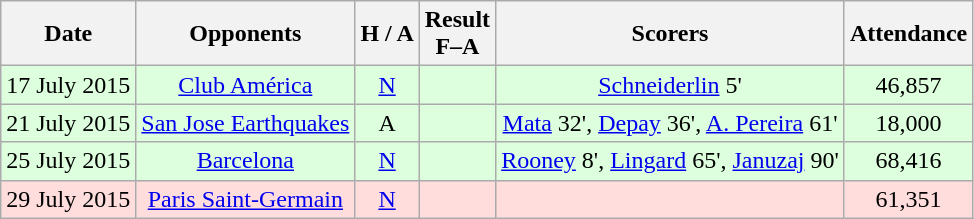<table class="wikitable" style="text-align:center">
<tr>
<th>Date</th>
<th>Opponents</th>
<th>H / A</th>
<th>Result<br>F–A</th>
<th>Scorers</th>
<th>Attendance</th>
</tr>
<tr bgcolor=#ddffdd>
<td>17 July 2015</td>
<td><a href='#'>Club América</a></td>
<td><a href='#'>N</a></td>
<td></td>
<td><a href='#'>Schneiderlin</a> 5'</td>
<td>46,857</td>
</tr>
<tr bgcolor=#ddffdd>
<td>21 July 2015</td>
<td><a href='#'>San Jose Earthquakes</a></td>
<td>A</td>
<td></td>
<td><a href='#'>Mata</a> 32', <a href='#'>Depay</a> 36', <a href='#'>A. Pereira</a> 61'</td>
<td>18,000</td>
</tr>
<tr bgcolor=#ddffdd>
<td>25 July 2015</td>
<td><a href='#'>Barcelona</a></td>
<td><a href='#'>N</a></td>
<td></td>
<td><a href='#'>Rooney</a> 8', <a href='#'>Lingard</a> 65', <a href='#'>Januzaj</a> 90'</td>
<td>68,416</td>
</tr>
<tr bgcolor=#ffdddd>
<td>29 July 2015</td>
<td><a href='#'>Paris Saint-Germain</a></td>
<td><a href='#'>N</a></td>
<td></td>
<td></td>
<td>61,351</td>
</tr>
</table>
